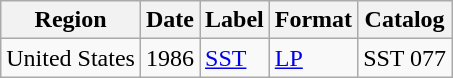<table class="wikitable">
<tr>
<th>Region</th>
<th>Date</th>
<th>Label</th>
<th>Format</th>
<th>Catalog</th>
</tr>
<tr>
<td>United States</td>
<td>1986</td>
<td><a href='#'>SST</a></td>
<td><a href='#'>LP</a></td>
<td>SST 077</td>
</tr>
</table>
